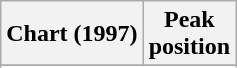<table class="wikitable sortable plainrowheaders">
<tr>
<th>Chart (1997)</th>
<th>Peak<br>position</th>
</tr>
<tr>
</tr>
<tr>
</tr>
<tr>
</tr>
</table>
